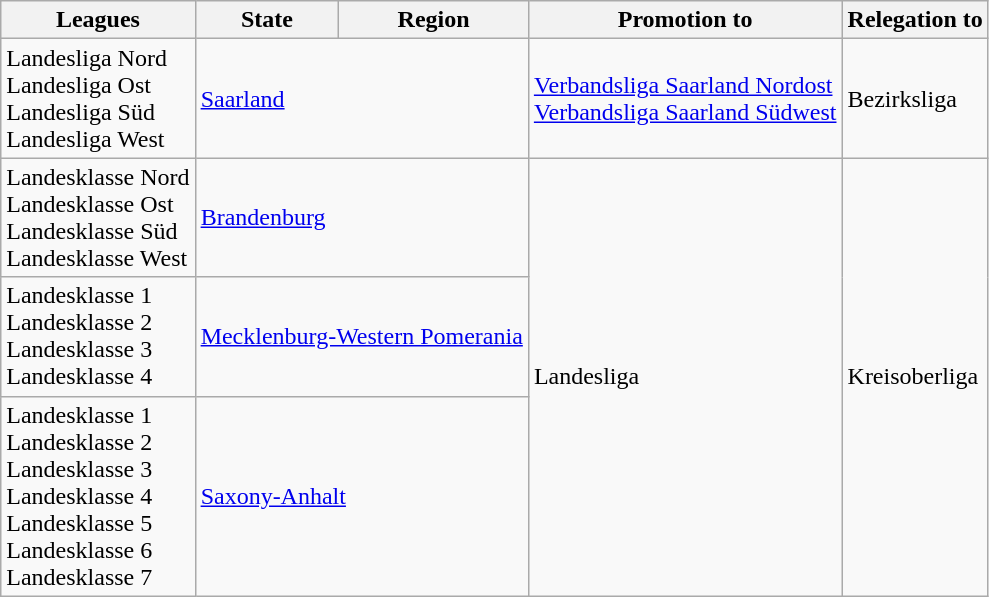<table class="wikitable">
<tr>
<th>Leagues</th>
<th>State</th>
<th>Region</th>
<th>Promotion to</th>
<th>Relegation to</th>
</tr>
<tr>
<td>Landesliga Nord<br>Landesliga Ost<br>Landesliga Süd<br>Landesliga West</td>
<td colspan=2><a href='#'>Saarland</a></td>
<td><a href='#'>Verbandsliga Saarland Nordost</a><br><a href='#'>Verbandsliga Saarland Südwest</a></td>
<td>Bezirksliga</td>
</tr>
<tr>
<td>Landesklasse Nord<br>Landesklasse Ost<br>Landesklasse Süd <br>Landesklasse West</td>
<td colspan=2><a href='#'>Brandenburg</a></td>
<td rowspan=3>Landesliga</td>
<td rowspan=3>Kreisoberliga</td>
</tr>
<tr>
<td>Landesklasse 1<br>Landesklasse 2<br>Landesklasse 3<br>Landesklasse 4</td>
<td colspan=2><a href='#'>Mecklenburg-Western Pomerania</a></td>
</tr>
<tr>
<td>Landesklasse 1<br>Landesklasse 2<br>Landesklasse 3<br>Landesklasse 4<br>Landesklasse 5<br>Landesklasse 6<br>Landesklasse 7</td>
<td colspan=2><a href='#'>Saxony-Anhalt</a></td>
</tr>
</table>
